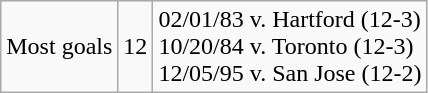<table class="wikitable">
<tr>
<td>Most goals</td>
<td>12</td>
<td>02/01/83 v. Hartford (12-3)<br>10/20/84 v. Toronto (12-3)<br>12/05/95 v. San Jose (12-2)</td>
</tr>
</table>
